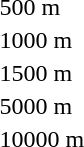<table>
<tr>
<td rowspan=2>500 m<br></td>
<td rowspan=2></td>
<td rowspan=2></td>
<td></td>
</tr>
<tr>
<td></td>
</tr>
<tr>
<td>1000 m<br></td>
<td></td>
<td></td>
<td></td>
</tr>
<tr>
<td>1500 m<br></td>
<td></td>
<td></td>
<td></td>
</tr>
<tr>
<td>5000 m<br></td>
<td></td>
<td></td>
<td></td>
</tr>
<tr>
<td>10000 m<br></td>
<td></td>
<td></td>
<td></td>
</tr>
</table>
